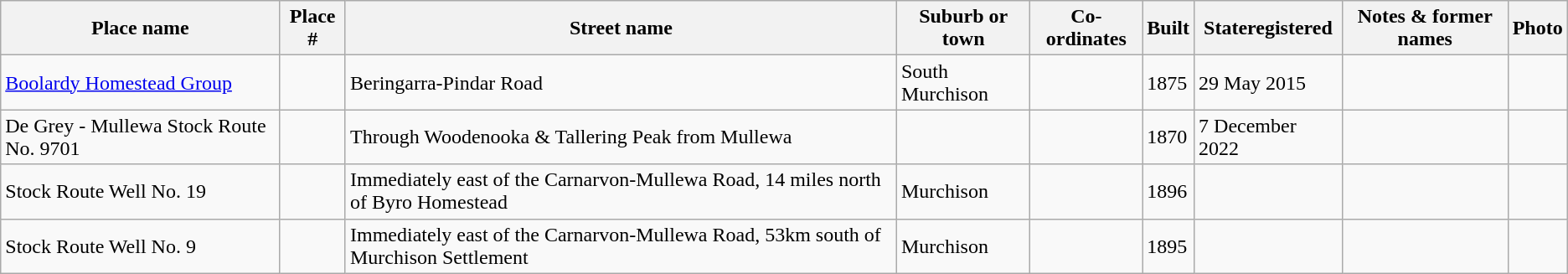<table class="wikitable sortable">
<tr>
<th>Place name</th>
<th>Place #</th>
<th>Street name</th>
<th>Suburb or town</th>
<th>Co-ordinates</th>
<th>Built</th>
<th>Stateregistered</th>
<th class="unsortable">Notes & former names</th>
<th class="unsortable">Photo</th>
</tr>
<tr>
<td><a href='#'>Boolardy Homestead Group</a></td>
<td></td>
<td>Beringarra-Pindar Road</td>
<td>South Murchison</td>
<td></td>
<td>1875</td>
<td>29 May 2015</td>
<td></td>
<td></td>
</tr>
<tr>
<td>De Grey - Mullewa Stock Route No. 9701</td>
<td></td>
<td>Through Woodenooka & Tallering Peak from Mullewa</td>
<td></td>
<td></td>
<td>1870</td>
<td>7 December 2022</td>
<td></td>
<td></td>
</tr>
<tr>
<td>Stock Route Well No. 19</td>
<td></td>
<td>Immediately east of the Carnarvon-Mullewa Road, 14 miles north of Byro Homestead</td>
<td>Murchison</td>
<td></td>
<td>1896</td>
<td></td>
<td></td>
<td></td>
</tr>
<tr>
<td>Stock Route Well No. 9</td>
<td></td>
<td>Immediately east of the Carnarvon-Mullewa Road, 53km south of Murchison Settlement</td>
<td>Murchison</td>
<td></td>
<td>1895</td>
<td></td>
<td></td>
<td></td>
</tr>
</table>
